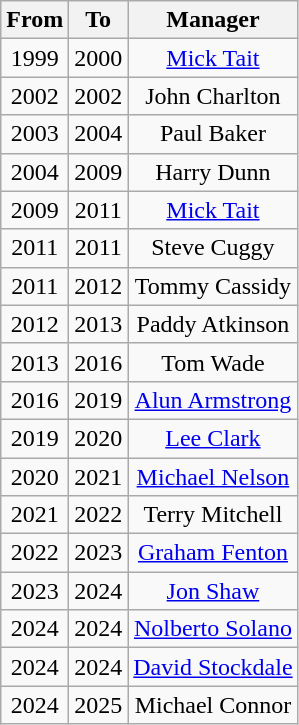<table class="wikitable" style="text-align: center">
<tr>
<th>From</th>
<th>To</th>
<th>Manager</th>
</tr>
<tr>
<td>1999</td>
<td>2000</td>
<td><a href='#'>Mick Tait</a></td>
</tr>
<tr>
<td>2002</td>
<td>2002</td>
<td>John Charlton</td>
</tr>
<tr>
<td>2003</td>
<td>2004</td>
<td>Paul Baker</td>
</tr>
<tr>
<td>2004</td>
<td>2009</td>
<td>Harry Dunn</td>
</tr>
<tr>
<td>2009</td>
<td>2011</td>
<td><a href='#'>Mick Tait</a></td>
</tr>
<tr>
<td>2011</td>
<td>2011</td>
<td>Steve Cuggy</td>
</tr>
<tr>
<td>2011</td>
<td>2012</td>
<td>Tommy Cassidy</td>
</tr>
<tr>
<td>2012</td>
<td>2013</td>
<td>Paddy Atkinson</td>
</tr>
<tr>
<td>2013</td>
<td>2016</td>
<td>Tom Wade</td>
</tr>
<tr>
<td>2016</td>
<td>2019</td>
<td><a href='#'>Alun Armstrong</a></td>
</tr>
<tr>
<td>2019</td>
<td>2020</td>
<td><a href='#'>Lee Clark</a></td>
</tr>
<tr>
<td>2020</td>
<td>2021</td>
<td><a href='#'>Michael Nelson</a></td>
</tr>
<tr>
<td>2021</td>
<td>2022</td>
<td>Terry Mitchell</td>
</tr>
<tr>
<td>2022</td>
<td>2023</td>
<td><a href='#'>Graham Fenton</a></td>
</tr>
<tr>
<td>2023</td>
<td>2024</td>
<td><a href='#'>Jon Shaw</a></td>
</tr>
<tr>
<td>2024</td>
<td>2024</td>
<td><a href='#'>Nolberto Solano</a></td>
</tr>
<tr>
<td>2024</td>
<td>2024</td>
<td><a href='#'>David Stockdale</a></td>
</tr>
<tr>
<td>2024</td>
<td>2025</td>
<td>Michael Connor</td>
</tr>
</table>
